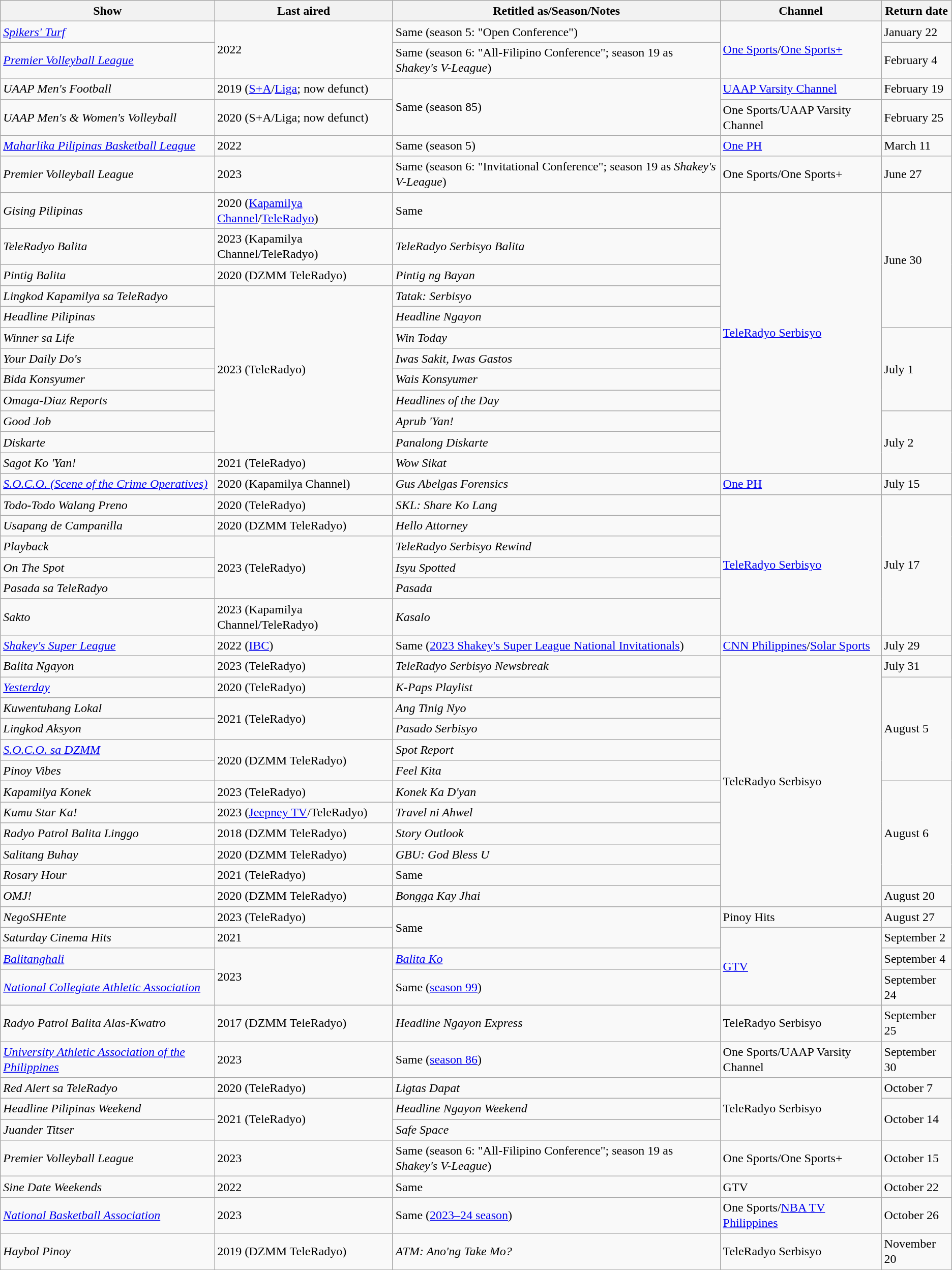<table class="wikitable" style="text-align:left; line-height:20px; width:auto;">
<tr>
<th>Show</th>
<th>Last aired</th>
<th>Retitled as/Season/Notes</th>
<th>Channel</th>
<th>Return date</th>
</tr>
<tr>
<td><em><a href='#'>Spikers' Turf</a></em></td>
<td rowspan="2">2022</td>
<td>Same (season 5: "Open Conference")</td>
<td rowspan="2"><a href='#'>One Sports</a>/<a href='#'>One Sports+</a></td>
<td>January 22</td>
</tr>
<tr>
<td><em><a href='#'>Premier Volleyball League</a></em></td>
<td>Same (season 6: "All-Filipino Conference"; season 19 as <em>Shakey's V-League</em>)</td>
<td>February 4</td>
</tr>
<tr>
<td><em>UAAP Men's Football</em></td>
<td>2019 (<a href='#'>S+A</a>/<a href='#'>Liga</a>; now defunct)</td>
<td rowspan="2">Same (season 85)</td>
<td><a href='#'>UAAP Varsity Channel</a></td>
<td>February 19</td>
</tr>
<tr>
<td><em>UAAP Men's & Women's Volleyball</em></td>
<td>2020 (S+A/Liga; now defunct)</td>
<td>One Sports/UAAP Varsity Channel</td>
<td>February 25</td>
</tr>
<tr>
<td><em><a href='#'>Maharlika Pilipinas Basketball League</a></em></td>
<td>2022</td>
<td>Same (season 5)</td>
<td><a href='#'>One PH</a></td>
<td>March 11</td>
</tr>
<tr>
<td><em>Premier Volleyball League</em></td>
<td>2023</td>
<td>Same (season 6: "Invitational Conference"; season 19 as <em>Shakey's V-League</em>)</td>
<td>One Sports/One Sports+</td>
<td>June 27</td>
</tr>
<tr>
<td><em>Gising Pilipinas</em></td>
<td>2020 (<a href='#'>Kapamilya Channel</a>/<a href='#'>TeleRadyo</a>)</td>
<td>Same</td>
<td rowspan="12"><a href='#'>TeleRadyo Serbisyo</a></td>
<td rowspan="5">June 30</td>
</tr>
<tr>
<td><em>TeleRadyo Balita</em></td>
<td>2023 (Kapamilya Channel/TeleRadyo)</td>
<td><em>TeleRadyo Serbisyo Balita</em></td>
</tr>
<tr>
<td><em>Pintig Balita</em></td>
<td>2020 (DZMM TeleRadyo)</td>
<td><em>Pintig ng Bayan</em></td>
</tr>
<tr>
<td><em>Lingkod Kapamilya sa TeleRadyo</em></td>
<td rowspan="8">2023 (TeleRadyo)</td>
<td><em>Tatak: Serbisyo</em></td>
</tr>
<tr>
<td><em>Headline Pilipinas</em></td>
<td><em>Headline Ngayon</em></td>
</tr>
<tr>
<td><em>Winner sa Life</em></td>
<td><em>Win Today</em></td>
<td rowspan="4">July 1</td>
</tr>
<tr>
<td><em>Your Daily Do's</em></td>
<td><em>Iwas Sakit, Iwas Gastos</em></td>
</tr>
<tr>
<td><em>Bida Konsyumer</em></td>
<td><em>Wais Konsyumer</em></td>
</tr>
<tr>
<td><em>Omaga-Diaz Reports</em></td>
<td><em>Headlines of the Day</em></td>
</tr>
<tr>
<td><em>Good Job</em></td>
<td><em>Aprub 'Yan!</em></td>
<td rowspan="3">July 2</td>
</tr>
<tr>
<td><em>Diskarte</em></td>
<td><em>Panalong Diskarte</em></td>
</tr>
<tr>
<td><em>Sagot Ko 'Yan!</em></td>
<td>2021 (TeleRadyo)</td>
<td><em>Wow Sikat</em></td>
</tr>
<tr>
<td><em><a href='#'>S.O.C.O. (Scene of the Crime Operatives)</a></em></td>
<td>2020 (Kapamilya Channel)</td>
<td><em>Gus Abelgas Forensics</em></td>
<td><a href='#'>One PH</a></td>
<td>July 15</td>
</tr>
<tr>
<td><em>Todo-Todo Walang Preno</em></td>
<td>2020 (TeleRadyo)</td>
<td><em>SKL: Share Ko Lang</em></td>
<td rowspan="6"><a href='#'>TeleRadyo Serbisyo</a></td>
<td rowspan="6">July 17</td>
</tr>
<tr>
<td><em>Usapang de Campanilla</em></td>
<td>2020 (DZMM TeleRadyo)</td>
<td><em>Hello Attorney</em></td>
</tr>
<tr>
<td><em>Playback</em></td>
<td rowspan="3">2023 (TeleRadyo)</td>
<td><em>TeleRadyo Serbisyo Rewind</em></td>
</tr>
<tr>
<td><em>On The Spot</em></td>
<td><em>Isyu Spotted</em></td>
</tr>
<tr>
<td><em>Pasada sa TeleRadyo</em></td>
<td><em>Pasada</em></td>
</tr>
<tr>
<td><em>Sakto</em></td>
<td>2023 (Kapamilya Channel/TeleRadyo)</td>
<td><em>Kasalo</em></td>
</tr>
<tr>
<td><em><a href='#'>Shakey's Super League</a></em></td>
<td>2022 (<a href='#'>IBC</a>)</td>
<td>Same (<a href='#'>2023 Shakey's Super League National Invitationals</a>)</td>
<td><a href='#'>CNN Philippines</a>/<a href='#'>Solar Sports</a></td>
<td>July 29</td>
</tr>
<tr>
<td><em>Balita Ngayon</em></td>
<td>2023 (TeleRadyo)</td>
<td><em>TeleRadyo Serbisyo Newsbreak</em></td>
<td rowspan="12">TeleRadyo Serbisyo</td>
<td>July 31</td>
</tr>
<tr>
<td><em><a href='#'>Yesterday</a></em></td>
<td>2020 (TeleRadyo)</td>
<td><em>K-Paps Playlist</em></td>
<td rowspan="5">August 5</td>
</tr>
<tr>
<td><em>Kuwentuhang Lokal</em></td>
<td rowspan="2">2021 (TeleRadyo)</td>
<td><em>Ang Tinig Nyo</em></td>
</tr>
<tr>
<td><em>Lingkod Aksyon</em></td>
<td><em>Pasado Serbisyo</em></td>
</tr>
<tr>
<td><em><a href='#'>S.O.C.O. sa DZMM</a></em></td>
<td rowspan="2">2020 (DZMM TeleRadyo)</td>
<td><em>Spot Report</em></td>
</tr>
<tr>
<td><em>Pinoy Vibes</em></td>
<td><em>Feel Kita</em></td>
</tr>
<tr>
<td><em>Kapamilya Konek</em></td>
<td rownspan="2">2023 (TeleRadyo)</td>
<td><em>Konek Ka D'yan</em></td>
<td rowspan="5">August 6</td>
</tr>
<tr>
<td><em>Kumu Star Ka!</em></td>
<td>2023 (<a href='#'>Jeepney TV</a>/TeleRadyo)</td>
<td><em>Travel ni Ahwel</em></td>
</tr>
<tr>
<td><em>Radyo Patrol Balita Linggo</em></td>
<td>2018 (DZMM TeleRadyo)</td>
<td><em>Story Outlook</em></td>
</tr>
<tr>
<td><em>Salitang Buhay</em></td>
<td>2020 (DZMM TeleRadyo)</td>
<td><em>GBU: God Bless U</em></td>
</tr>
<tr>
<td><em>Rosary Hour</em></td>
<td>2021 (TeleRadyo)</td>
<td>Same</td>
</tr>
<tr>
<td><em>OMJ!</em></td>
<td>2020 (DZMM TeleRadyo)</td>
<td><em>Bongga Kay Jhai</em></td>
<td>August 20</td>
</tr>
<tr>
<td><em>NegoSHEnte</em></td>
<td>2023 (TeleRadyo)</td>
<td rowspan="2">Same</td>
<td>Pinoy Hits</td>
<td>August 27</td>
</tr>
<tr>
<td><em>Saturday Cinema Hits</em></td>
<td>2021</td>
<td rowspan="3"><a href='#'>GTV</a></td>
<td>September 2</td>
</tr>
<tr>
<td><em><a href='#'>Balitanghali</a></em></td>
<td rowspan="2">2023</td>
<td><em><a href='#'>Balita Ko</a></em></td>
<td>September 4</td>
</tr>
<tr>
<td><em><a href='#'>National Collegiate Athletic Association</a></em></td>
<td>Same (<a href='#'>season 99</a>)</td>
<td>September 24</td>
</tr>
<tr>
<td><em>Radyo Patrol Balita Alas-Kwatro</em></td>
<td>2017 (DZMM TeleRadyo)</td>
<td><em>Headline Ngayon Express</em></td>
<td>TeleRadyo Serbisyo</td>
<td>September 25</td>
</tr>
<tr>
<td><em><a href='#'>University Athletic Association of the Philippines</a></em></td>
<td>2023</td>
<td>Same (<a href='#'>season 86</a>)</td>
<td>One Sports/UAAP Varsity Channel</td>
<td>September 30</td>
</tr>
<tr>
<td><em>Red Alert sa TeleRadyo</em></td>
<td>2020 (TeleRadyo)</td>
<td><em>Ligtas Dapat</em></td>
<td rowspan="3">TeleRadyo Serbisyo</td>
<td>October 7</td>
</tr>
<tr>
<td><em>Headline Pilipinas Weekend</em></td>
<td rowspan="2">2021 (TeleRadyo)</td>
<td><em>Headline Ngayon Weekend</em></td>
<td rowspan="2">October 14</td>
</tr>
<tr>
<td><em>Juander Titser</em></td>
<td><em>Safe Space</em></td>
</tr>
<tr>
<td><em>Premier Volleyball League</em></td>
<td>2023</td>
<td>Same (season 6: "All-Filipino Conference"; season 19 as <em>Shakey's V-League</em>)</td>
<td>One Sports/One Sports+</td>
<td>October 15</td>
</tr>
<tr>
<td><em>Sine Date Weekends</em></td>
<td>2022</td>
<td>Same</td>
<td>GTV</td>
<td>October 22</td>
</tr>
<tr>
<td><em><a href='#'>National Basketball Association</a></em></td>
<td>2023</td>
<td>Same (<a href='#'>2023–24 season</a>)</td>
<td>One Sports/<a href='#'>NBA TV Philippines</a></td>
<td>October 26</td>
</tr>
<tr>
<td><em>Haybol Pinoy</em></td>
<td>2019 (DZMM TeleRadyo)</td>
<td><em>ATM: Ano'ng Take Mo?</em></td>
<td>TeleRadyo Serbisyo</td>
<td>November 20</td>
</tr>
</table>
